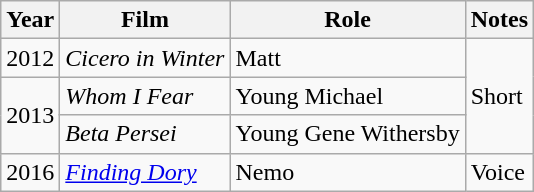<table class="wikitable sortable">
<tr>
<th>Year</th>
<th>Film</th>
<th>Role</th>
<th class="">Notes</th>
</tr>
<tr>
<td>2012</td>
<td><em>Cicero in Winter</em></td>
<td>Matt</td>
<td rowspan="3">Short</td>
</tr>
<tr>
<td rowspan="2">2013</td>
<td><em>Whom I Fear</em></td>
<td>Young Michael</td>
</tr>
<tr>
<td><em>Beta Persei</em></td>
<td>Young Gene Withersby</td>
</tr>
<tr>
<td>2016</td>
<td><em><a href='#'>Finding Dory</a></em></td>
<td>Nemo</td>
<td>Voice</td>
</tr>
</table>
